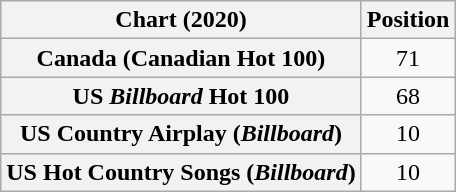<table class="wikitable sortable plainrowheaders" style="text-align:center">
<tr>
<th scope="col">Chart (2020)</th>
<th scope="col">Position</th>
</tr>
<tr>
<th scope="row">Canada (Canadian Hot 100)</th>
<td>71</td>
</tr>
<tr>
<th scope="row">US <em>Billboard</em> Hot 100</th>
<td>68</td>
</tr>
<tr>
<th scope="row">US Country Airplay (<em>Billboard</em>)</th>
<td>10</td>
</tr>
<tr>
<th scope="row">US Hot Country Songs (<em>Billboard</em>)</th>
<td>10</td>
</tr>
</table>
